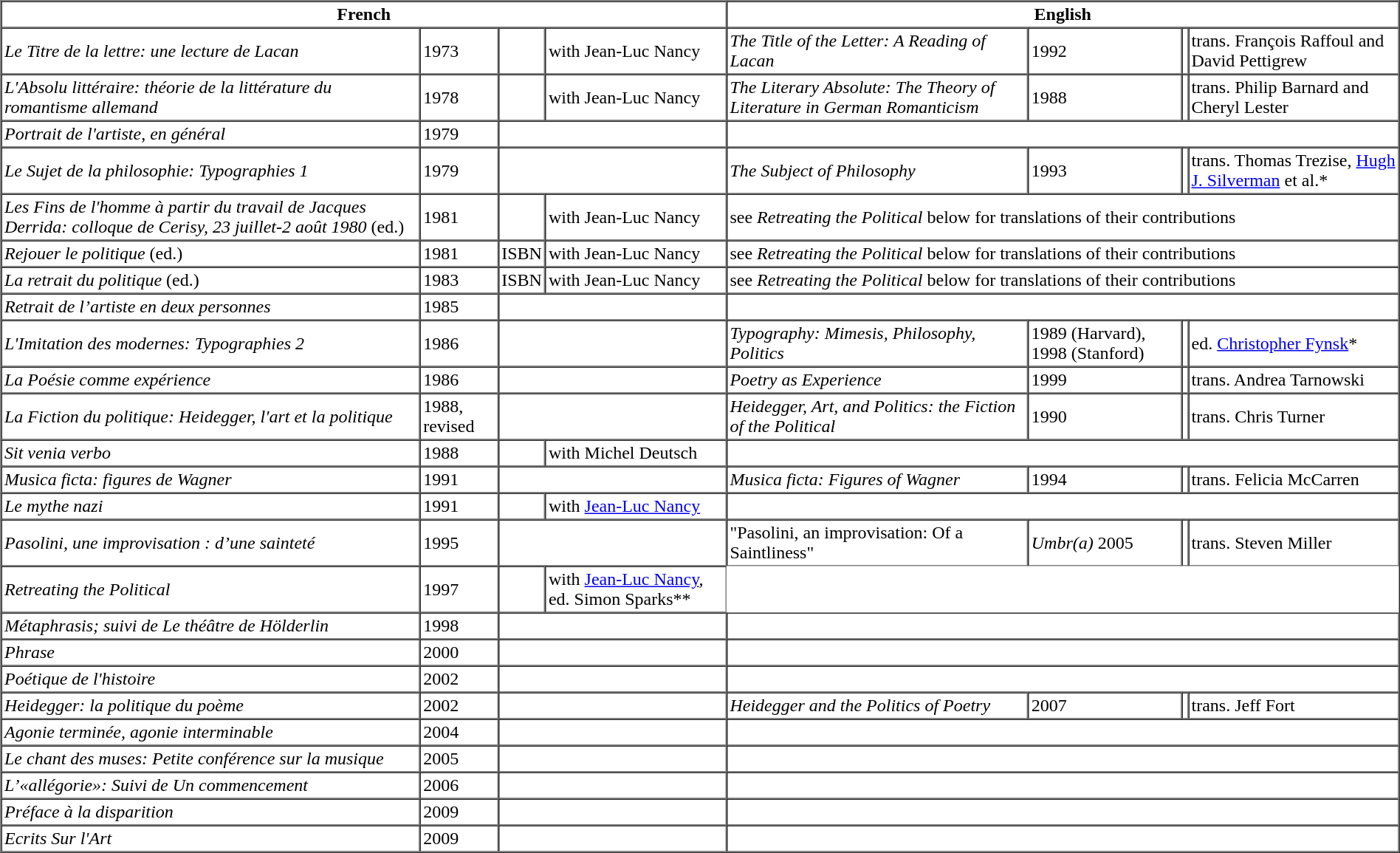<table border="1" cellpadding="2" cellspacing="0" align="center">
<tr>
<th colspan="4">French</th>
<th colspan="4">English</th>
</tr>
<tr>
<td><em>Le Titre de la lettre: une lecture de Lacan</em></td>
<td>1973</td>
<td></td>
<td>with Jean-Luc Nancy</td>
<td><em>The Title of the Letter: A Reading of Lacan</em></td>
<td>1992</td>
<td></td>
<td>trans. François Raffoul and David Pettigrew</td>
</tr>
<tr>
<td><em>L'Absolu littéraire: théorie de la littérature du romantisme allemand</em></td>
<td>1978</td>
<td></td>
<td>with Jean-Luc Nancy</td>
<td><em>The Literary Absolute: The Theory of Literature in German Romanticism</em></td>
<td>1988</td>
<td></td>
<td>trans. Philip Barnard and Cheryl Lester</td>
</tr>
<tr>
<td><em>Portrait de l'artiste, en général</em></td>
<td>1979</td>
<td colspan="2"></td>
<td colspan="4"></td>
</tr>
<tr>
<td><em>Le Sujet de la philosophie: Typographies 1</em></td>
<td>1979</td>
<td colspan="2"></td>
<td><em>The Subject of Philosophy</em></td>
<td>1993</td>
<td></td>
<td>trans. Thomas Trezise, <a href='#'>Hugh J. Silverman</a> et al.*</td>
</tr>
<tr>
<td><em>Les Fins de l'homme à partir du travail de Jacques Derrida: colloque de Cerisy, 23 juillet-2 août 1980</em> (ed.)</td>
<td>1981</td>
<td></td>
<td>with Jean-Luc Nancy</td>
<td colspan="4">see <em>Retreating the Political</em> below for translations of their contributions</td>
</tr>
<tr>
<td><em>Rejouer le politique</em> (ed.)</td>
<td>1981</td>
<td>ISBN</td>
<td>with Jean-Luc Nancy</td>
<td colspan="4">see <em>Retreating the Political</em> below for translations of their contributions</td>
</tr>
<tr>
<td><em>La retrait du politique</em> (ed.)</td>
<td>1983</td>
<td>ISBN</td>
<td>with Jean-Luc Nancy</td>
<td colspan="4">see <em>Retreating the Political</em> below for translations of their contributions</td>
</tr>
<tr>
<td><em>Retrait de l’artiste en deux personnes</em></td>
<td>1985</td>
<td colspan="2"></td>
<td colspan="4"></td>
</tr>
<tr>
<td><em>L'Imitation des modernes: Typographies 2</em></td>
<td>1986</td>
<td colspan="2"></td>
<td><em>Typography: Mimesis, Philosophy, Politics</em></td>
<td>1989 (Harvard), 1998 (Stanford)</td>
<td></td>
<td>ed. <a href='#'>Christopher Fynsk</a>*</td>
</tr>
<tr>
<td><em>La Poésie comme expérience</em></td>
<td>1986</td>
<td colspan="2"></td>
<td><em>Poetry as Experience</em></td>
<td>1999</td>
<td></td>
<td>trans. Andrea Tarnowski</td>
</tr>
<tr>
<td><em>La Fiction du politique: Heidegger, l'art et la politique</em></td>
<td>1988, revised</td>
<td colspan="2"></td>
<td><em>Heidegger, Art, and Politics: the Fiction of the Political</em></td>
<td>1990</td>
<td></td>
<td>trans. Chris Turner</td>
</tr>
<tr>
<td><em>Sit venia verbo</em></td>
<td>1988</td>
<td></td>
<td>with Michel Deutsch</td>
<td colspan="4"></td>
</tr>
<tr>
<td><em>Musica ficta: figures de Wagner</em></td>
<td>1991</td>
<td colspan="2"></td>
<td><em>Musica ficta: Figures of Wagner</em></td>
<td>1994</td>
<td></td>
<td>trans. Felicia McCarren</td>
</tr>
<tr>
<td><em>Le mythe nazi</em></td>
<td>1991</td>
<td></td>
<td>with <a href='#'>Jean-Luc Nancy</a></td>
<td colspan="4"></td>
</tr>
<tr>
<td><em>Pasolini, une improvisation : d’une sainteté</em></td>
<td>1995</td>
<td colspan="2"></td>
<td>"Pasolini, an improvisation: Of a Saintliness"</td>
<td><em>Umbr(a)</em> 2005</td>
<td></td>
<td>trans. Steven Miller</td>
</tr>
<tr>
<td><em>Retreating the Political</em></td>
<td>1997</td>
<td></td>
<td>with <a href='#'>Jean-Luc Nancy</a>, ed. Simon Sparks**</td>
</tr>
<tr>
<td><em>Métaphrasis; suivi de Le théâtre de Hölderlin</em></td>
<td>1998</td>
<td colspan="2"></td>
<td colspan="4"></td>
</tr>
<tr>
<td><em>Phrase</em></td>
<td>2000</td>
<td colspan="2"></td>
<td colspan="4"></td>
</tr>
<tr>
<td><em>Poétique de l'histoire</em></td>
<td>2002</td>
<td colspan="2"></td>
<td colspan="4"></td>
</tr>
<tr>
<td><em>Heidegger: la politique du poème</em></td>
<td>2002</td>
<td colspan="2"></td>
<td><em>Heidegger and the Politics of Poetry</em></td>
<td>2007</td>
<td></td>
<td>trans. Jeff Fort</td>
</tr>
<tr>
<td><em>Agonie terminée, agonie interminable</em></td>
<td>2004</td>
<td colspan="2"></td>
<td colspan="4"></td>
</tr>
<tr>
<td><em>Le chant des muses: Petite conférence sur la musique</em></td>
<td>2005</td>
<td colspan="2"></td>
<td colspan="4"></td>
</tr>
<tr>
<td><em>L’«allégorie»: Suivi de Un commencement </em></td>
<td>2006</td>
<td colspan="2"></td>
<td colspan="4"></td>
</tr>
<tr>
<td><em>Préface à la disparition </em></td>
<td>2009</td>
<td colspan="2"></td>
<td colspan="4"></td>
</tr>
<tr>
<td><em>Ecrits Sur l'Art  </em></td>
<td>2009</td>
<td colspan="2"></td>
<td colspan="4"></td>
</tr>
</table>
